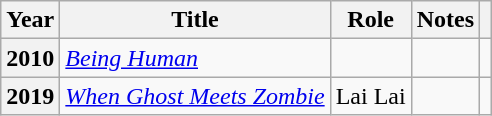<table class="wikitable sortable plainrowheaders">
<tr>
<th scope="col">Year</th>
<th scope="col">Title</th>
<th scope="col">Role</th>
<th scope="col" class="unsortable">Notes</th>
<th scope="col" class="unsortable"></th>
</tr>
<tr>
<th scope="row">2010</th>
<td><em><a href='#'>Being Human</a></em></td>
<td></td>
<td></td>
<td></td>
</tr>
<tr>
<th scope="row">2019</th>
<td><em><a href='#'>When Ghost Meets Zombie</a></em></td>
<td>Lai Lai</td>
<td></td>
<td></td>
</tr>
</table>
